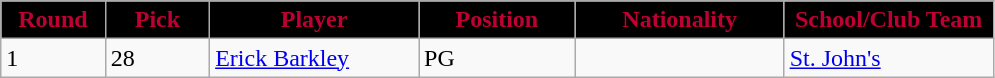<table class="wikitable sortable sortable">
<tr>
<th style="background:#000000;color:#BE0032" width="10%">Round</th>
<th style="background:#000000;color:#BE0032" width="10%">Pick</th>
<th style="background:#000000;color:#BE0032" width="20%">Player</th>
<th style="background:#000000;color:#BE0032" width="15%">Position</th>
<th style="background:#000000;color:#BE0032" width="20%">Nationality</th>
<th style="background:#000000;color:#BE0032" width="20%">School/Club Team</th>
</tr>
<tr>
<td>1</td>
<td>28</td>
<td><a href='#'>Erick Barkley</a></td>
<td>PG</td>
<td></td>
<td><a href='#'>St. John's</a></td>
</tr>
</table>
